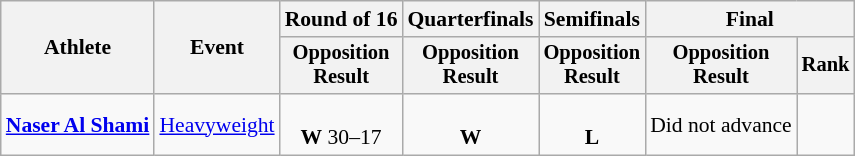<table class="wikitable" style="font-size:90%">
<tr>
<th rowspan="2">Athlete</th>
<th rowspan="2">Event</th>
<th>Round of 16</th>
<th>Quarterfinals</th>
<th>Semifinals</th>
<th colspan=2>Final</th>
</tr>
<tr style="font-size:95%">
<th>Opposition<br>Result</th>
<th>Opposition<br>Result</th>
<th>Opposition<br>Result</th>
<th>Opposition<br>Result</th>
<th>Rank</th>
</tr>
<tr align=center>
<td align=left><strong><a href='#'>Naser Al Shami</a></strong></td>
<td align=left><a href='#'>Heavyweight</a></td>
<td><br><strong>W</strong> 30–17</td>
<td><br><strong>W</strong> </td>
<td><br><strong>L</strong> </td>
<td>Did not advance</td>
<td></td>
</tr>
</table>
